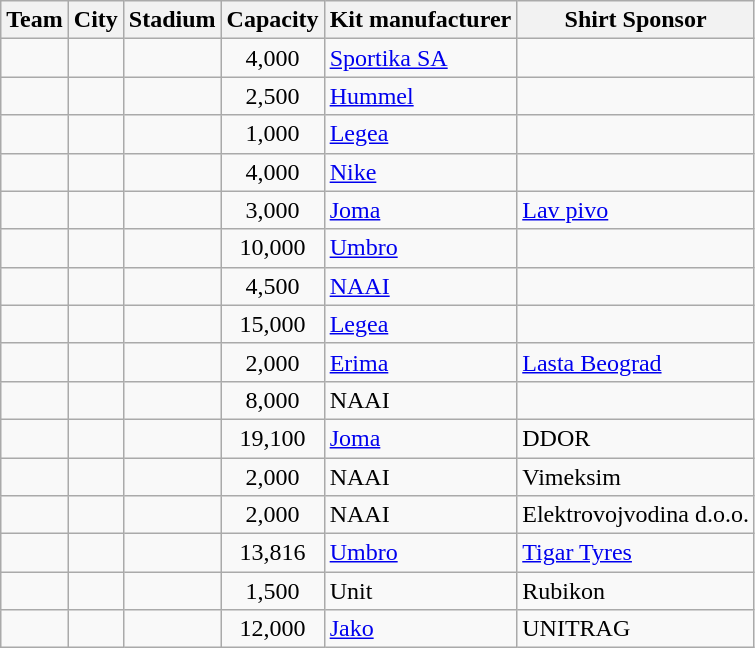<table class="wikitable sortable">
<tr>
<th>Team</th>
<th>City</th>
<th>Stadium</th>
<th>Capacity</th>
<th>Kit manufacturer</th>
<th>Shirt Sponsor</th>
</tr>
<tr>
<td></td>
<td></td>
<td></td>
<td style="text-align:center">4,000</td>
<td><a href='#'>Sportika SA</a></td>
<td></td>
</tr>
<tr>
<td></td>
<td></td>
<td></td>
<td style="text-align:center">2,500</td>
<td><a href='#'>Hummel</a></td>
<td></td>
</tr>
<tr>
<td></td>
<td></td>
<td></td>
<td style="text-align:center">1,000</td>
<td><a href='#'>Legea</a></td>
<td></td>
</tr>
<tr>
<td></td>
<td></td>
<td></td>
<td style="text-align:center">4,000</td>
<td><a href='#'>Nike</a></td>
<td></td>
</tr>
<tr>
<td></td>
<td></td>
<td></td>
<td style="text-align:center">3,000</td>
<td><a href='#'>Joma</a></td>
<td><a href='#'>Lav pivo</a></td>
</tr>
<tr>
<td></td>
<td></td>
<td></td>
<td style="text-align:center">10,000</td>
<td><a href='#'>Umbro</a></td>
<td></td>
</tr>
<tr>
<td></td>
<td></td>
<td></td>
<td style="text-align:center">4,500</td>
<td><a href='#'>NAAI</a></td>
<td></td>
</tr>
<tr>
<td></td>
<td></td>
<td></td>
<td style="text-align:center">15,000</td>
<td><a href='#'>Legea</a></td>
<td></td>
</tr>
<tr>
<td></td>
<td></td>
<td></td>
<td style="text-align:center">2,000</td>
<td><a href='#'>Erima</a></td>
<td><a href='#'>Lasta Beograd</a></td>
</tr>
<tr>
<td></td>
<td></td>
<td></td>
<td style="text-align:center">8,000</td>
<td>NAAI</td>
<td></td>
</tr>
<tr>
<td></td>
<td></td>
<td></td>
<td style="text-align:center">19,100</td>
<td><a href='#'>Joma</a></td>
<td>DDOR</td>
</tr>
<tr>
<td></td>
<td></td>
<td></td>
<td style="text-align:center">2,000</td>
<td>NAAI</td>
<td>Vimeksim</td>
</tr>
<tr>
<td></td>
<td></td>
<td></td>
<td style="text-align:center">2,000</td>
<td>NAAI</td>
<td>Elektrovojvodina d.o.o.</td>
</tr>
<tr>
<td></td>
<td></td>
<td></td>
<td style="text-align:center">13,816</td>
<td><a href='#'>Umbro</a></td>
<td><a href='#'>Tigar Tyres</a></td>
</tr>
<tr>
<td></td>
<td></td>
<td></td>
<td style="text-align:center">1,500</td>
<td>Unit</td>
<td>Rubikon</td>
</tr>
<tr>
<td></td>
<td></td>
<td></td>
<td style="text-align:center">12,000</td>
<td><a href='#'>Jako</a></td>
<td>UNITRAG</td>
</tr>
</table>
